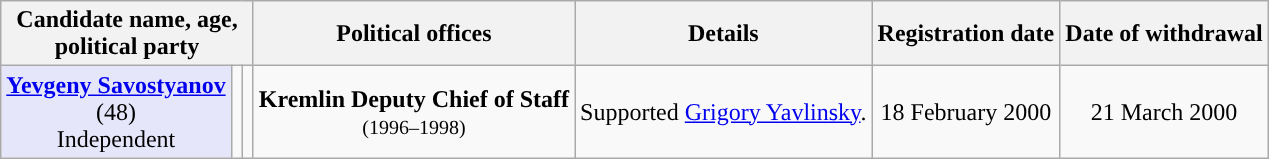<table class="wikitable" style="text-align:center;">
<tr>
<th colspan="3">Candidate name, age,<br>political party</th>
<th>Political offices</th>
<th>Details</th>
<th>Registration date</th>
<th>Date of withdrawal</th>
</tr>
<tr>
<td style="background:lavender;"><strong><a href='#'>Yevgeny Savostyanov</a></strong><br>(48)<br>Independent</td>
<td></td>
<td style="background-color:"></td>
<td><strong>Kremlin Deputy Chief of Staff</strong><br><small>(1996–1998)</small></td>
<td>Supported <a href='#'>Grigory Yavlinsky</a>.</td>
<td>18 February 2000</td>
<td>21 March 2000</td>
</tr>
</table>
